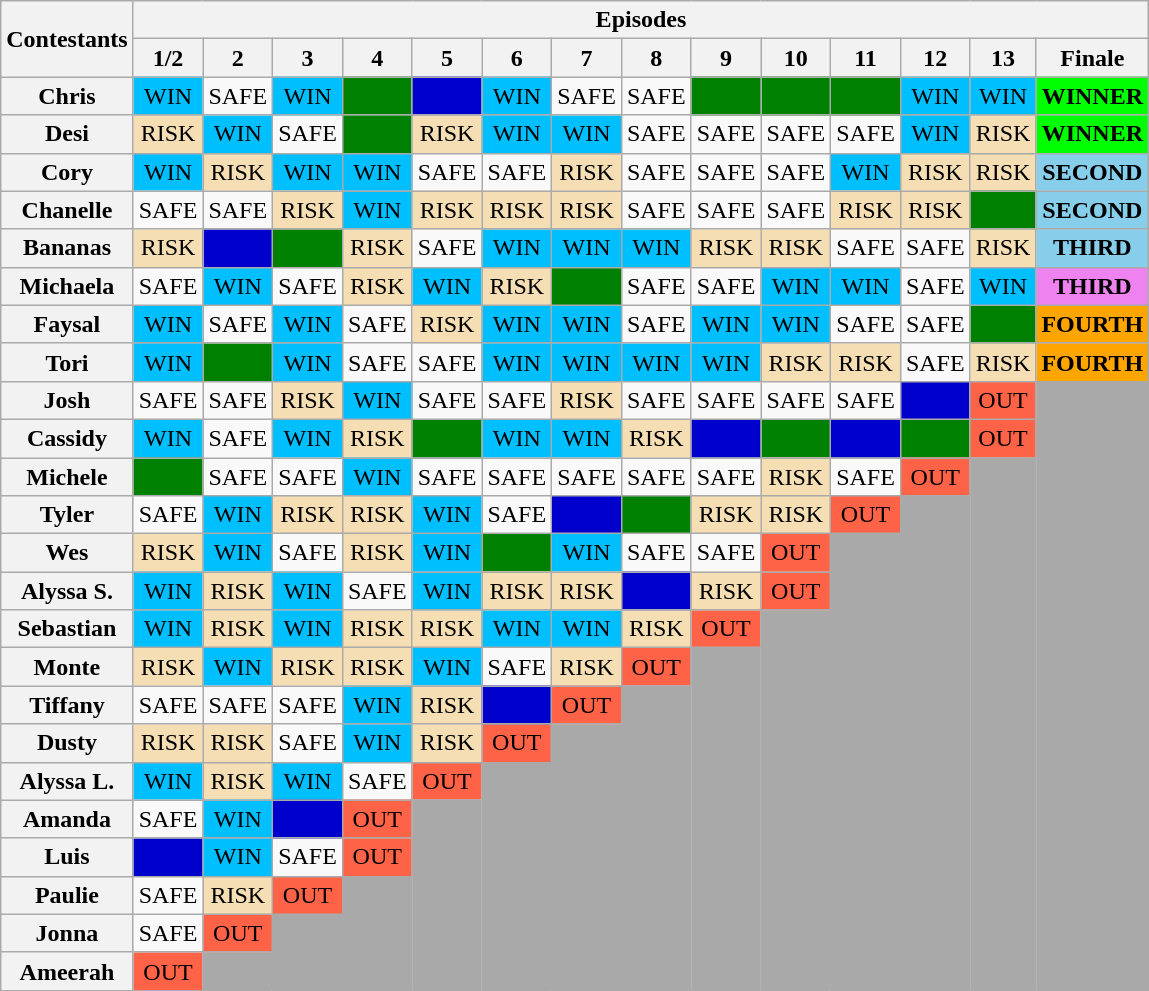<table class="wikitable unsortable" style="text-align:center; font-size:100%;">
<tr>
<th rowspan="2">Contestants</th>
<th colspan="14">Episodes</th>
</tr>
<tr>
<th>1/2</th>
<th>2</th>
<th>3</th>
<th>4</th>
<th>5</th>
<th>6</th>
<th>7</th>
<th>8</th>
<th>9</th>
<th>10</th>
<th>11</th>
<th>12</th>
<th>13</th>
<th>Finale</th>
</tr>
<tr>
<th scope="row">Chris</th>
<td bgcolor="deepskyblue">WIN</td>
<td>SAFE</td>
<td bgcolor="deepskyblue">WIN</td>
<td bgcolor="green"></td>
<td bgcolor="mediumblue"></td>
<td bgcolor="deepskyblue">WIN</td>
<td>SAFE</td>
<td>SAFE</td>
<td bgcolor="green"></td>
<td bgcolor="green"></td>
<td bgcolor="green"></td>
<td bgcolor="deepskyblue">WIN</td>
<td bgcolor="deepskyblue">WIN</td>
<td bgcolor="lime"><strong>WINNER</strong></td>
</tr>
<tr>
<th scope="row">Desi</th>
<td bgcolor="wheat">RISK</td>
<td bgcolor="deepskyblue">WIN</td>
<td>SAFE</td>
<td bgcolor="green"></td>
<td bgcolor="wheat">RISK</td>
<td bgcolor="deepskyblue">WIN</td>
<td bgcolor="deepskyblue">WIN</td>
<td>SAFE</td>
<td>SAFE</td>
<td>SAFE</td>
<td>SAFE</td>
<td bgcolor="deepskyblue">WIN</td>
<td bgcolor="wheat">RISK</td>
<td bgcolor="lime"><strong>WINNER</strong></td>
</tr>
<tr>
<th scope="row">Cory</th>
<td bgcolor="deepskyblue">WIN</td>
<td bgcolor="wheat">RISK</td>
<td bgcolor="deepskyblue">WIN</td>
<td bgcolor="deepskyblue">WIN</td>
<td>SAFE</td>
<td>SAFE</td>
<td bgcolor="wheat">RISK</td>
<td>SAFE</td>
<td>SAFE</td>
<td>SAFE</td>
<td bgcolor="deepskyblue">WIN</td>
<td bgcolor="wheat">RISK</td>
<td bgcolor="wheat">RISK</td>
<td bgcolor="skyblue"><strong>SECOND</strong></td>
</tr>
<tr>
<th scope="row">Chanelle</th>
<td>SAFE</td>
<td>SAFE</td>
<td bgcolor="wheat">RISK</td>
<td bgcolor="deepskyblue">WIN</td>
<td bgcolor="wheat">RISK</td>
<td bgcolor="wheat">RISK</td>
<td bgcolor="wheat">RISK</td>
<td>SAFE</td>
<td>SAFE</td>
<td>SAFE</td>
<td bgcolor="wheat">RISK</td>
<td bgcolor="wheat">RISK</td>
<td bgcolor="green"></td>
<td bgcolor="skyblue"><strong>SECOND</strong></td>
</tr>
<tr>
<th scope="row">Bananas</th>
<td bgcolor="wheat">RISK</td>
<td bgcolor="mediumblue"></td>
<td bgcolor="green"></td>
<td bgcolor="wheat">RISK</td>
<td>SAFE</td>
<td bgcolor="deepskyblue">WIN</td>
<td bgcolor="deepskyblue">WIN</td>
<td bgcolor="deepskyblue">WIN</td>
<td bgcolor="wheat">RISK</td>
<td bgcolor="wheat">RISK</td>
<td>SAFE</td>
<td>SAFE</td>
<td bgcolor="wheat">RISK</td>
<td bgcolor="skyblue"><strong>THIRD</strong></td>
</tr>
<tr>
<th scope="row">Michaela</th>
<td>SAFE</td>
<td bgcolor="deepskyblue">WIN</td>
<td>SAFE</td>
<td bgcolor="wheat">RISK</td>
<td bgcolor="deepskyblue">WIN</td>
<td bgcolor="wheat">RISK</td>
<td bgcolor="green"></td>
<td>SAFE</td>
<td>SAFE</td>
<td bgcolor="deepskyblue">WIN</td>
<td bgcolor="deepskyblue">WIN</td>
<td>SAFE</td>
<td bgcolor="deepskyblue">WIN</td>
<td bgcolor="violet"><strong>THIRD</strong></td>
</tr>
<tr>
<th scope="row">Faysal</th>
<td bgcolor="deepskyblue">WIN</td>
<td>SAFE</td>
<td bgcolor="deepskyblue">WIN</td>
<td>SAFE</td>
<td bgcolor="wheat">RISK</td>
<td bgcolor="deepskyblue">WIN</td>
<td bgcolor="deepskyblue">WIN</td>
<td>SAFE</td>
<td bgcolor="deepskyblue">WIN</td>
<td bgcolor="deepskyblue">WIN</td>
<td>SAFE</td>
<td>SAFE</td>
<td bgcolor="green"></td>
<td style="background:orange"><strong>FOURTH</strong></td>
</tr>
<tr>
<th scope="row">Tori</th>
<td bgcolor="deepskyblue">WIN</td>
<td bgcolor="green"></td>
<td bgcolor="deepskyblue">WIN</td>
<td>SAFE</td>
<td>SAFE</td>
<td bgcolor="deepskyblue">WIN</td>
<td bgcolor="deepskyblue">WIN</td>
<td bgcolor="deepskyblue">WIN</td>
<td bgcolor="deepskyblue">WIN</td>
<td bgcolor="wheat">RISK</td>
<td bgcolor="wheat">RISK</td>
<td>SAFE</td>
<td bgcolor="wheat">RISK</td>
<td style="background:orange"><strong>FOURTH</strong></td>
</tr>
<tr>
<th scope="row">Josh</th>
<td>SAFE</td>
<td>SAFE</td>
<td bgcolor="wheat">RISK</td>
<td bgcolor="deepskyblue">WIN</td>
<td>SAFE</td>
<td>SAFE</td>
<td bgcolor="wheat">RISK</td>
<td>SAFE</td>
<td>SAFE</td>
<td>SAFE</td>
<td>SAFE</td>
<td bgcolor="mediumblue"></td>
<td bgcolor="tomato">OUT</td>
<td colspan="1" rowspan="16" bgcolor="darkgray"></td>
</tr>
<tr>
<th scope="row">Cassidy</th>
<td bgcolor="deepskyblue">WIN</td>
<td>SAFE</td>
<td bgcolor="deepskyblue">WIN</td>
<td bgcolor="wheat">RISK</td>
<td bgcolor="green"></td>
<td bgcolor="deepskyblue">WIN</td>
<td bgcolor="deepskyblue">WIN</td>
<td bgcolor="wheat">RISK</td>
<td bgcolor="mediumblue"></td>
<td bgcolor="green"></td>
<td bgcolor="mediumblue"></td>
<td bgcolor="green"></td>
<td bgcolor="tomato">OUT</td>
</tr>
<tr>
<th scope="row">Michele</th>
<td bgcolor="green"></td>
<td>SAFE</td>
<td>SAFE</td>
<td bgcolor="deepskyblue">WIN</td>
<td>SAFE</td>
<td>SAFE</td>
<td>SAFE</td>
<td>SAFE</td>
<td>SAFE</td>
<td bgcolor="wheat">RISK</td>
<td>SAFE</td>
<td bgcolor="tomato">OUT</td>
<td colspan="1" rowspan="14" bgcolor="darkgray"></td>
</tr>
<tr>
<th scope="row">Tyler</th>
<td>SAFE</td>
<td bgcolor="deepskyblue">WIN</td>
<td bgcolor="wheat">RISK</td>
<td bgcolor="wheat">RISK</td>
<td bgcolor="deepskyblue">WIN</td>
<td>SAFE</td>
<td bgcolor="mediumblue"></td>
<td bgcolor="green"></td>
<td bgcolor="wheat">RISK</td>
<td bgcolor="wheat">RISK</td>
<td bgcolor="tomato">OUT</td>
<td colspan="1" rowspan="13" bgcolor="darkgray"></td>
</tr>
<tr>
<th scope="row">Wes</th>
<td bgcolor="wheat">RISK</td>
<td bgcolor="deepskyblue">WIN</td>
<td>SAFE</td>
<td bgcolor="wheat">RISK</td>
<td bgcolor="deepskyblue">WIN</td>
<td bgcolor="green"></td>
<td bgcolor="deepskyblue">WIN</td>
<td>SAFE</td>
<td>SAFE</td>
<td bgcolor="tomato">OUT</td>
<td colspan="1" rowspan="12" bgcolor="darkgray"></td>
</tr>
<tr>
<th scope="row">Alyssa S.</th>
<td bgcolor="deepskyblue">WIN</td>
<td bgcolor="wheat">RISK</td>
<td bgcolor="deepskyblue">WIN</td>
<td>SAFE</td>
<td bgcolor="deepskyblue">WIN</td>
<td bgcolor="wheat">RISK</td>
<td bgcolor="wheat">RISK</td>
<td bgcolor="mediumblue"></td>
<td bgcolor="wheat">RISK</td>
<td bgcolor="tomato">OUT</td>
</tr>
<tr>
<th scope="row">Sebastian</th>
<td bgcolor="deepskyblue">WIN</td>
<td bgcolor="wheat">RISK</td>
<td bgcolor="deepskyblue">WIN</td>
<td bgcolor="wheat">RISK</td>
<td bgcolor="wheat">RISK</td>
<td bgcolor="deepskyblue">WIN</td>
<td bgcolor="deepskyblue">WIN</td>
<td bgcolor="wheat">RISK</td>
<td bgcolor="tomato">OUT</td>
<td rowspan="10" bgcolor="darkgray"></td>
</tr>
<tr>
<th scope="row">Monte</th>
<td bgcolor="wheat">RISK</td>
<td bgcolor="deepskyblue">WIN</td>
<td bgcolor="wheat">RISK</td>
<td bgcolor="wheat">RISK</td>
<td bgcolor="deepskyblue">WIN</td>
<td>SAFE</td>
<td bgcolor="wheat">RISK</td>
<td bgcolor="tomato">OUT</td>
<td rowspan="9" bgcolor="darkgray"></td>
</tr>
<tr>
<th scope="row">Tiffany</th>
<td>SAFE</td>
<td>SAFE</td>
<td>SAFE</td>
<td bgcolor="deepskyblue">WIN</td>
<td bgcolor="wheat">RISK</td>
<td bgcolor="mediumblue"></td>
<td bgcolor="tomato">OUT</td>
<td rowspan="8" bgcolor="darkgray"></td>
</tr>
<tr>
<th scope="row">Dusty</th>
<td bgcolor="wheat">RISK</td>
<td bgcolor="wheat">RISK</td>
<td>SAFE</td>
<td bgcolor="deepskyblue">WIN</td>
<td bgcolor="wheat">RISK</td>
<td bgcolor="tomato">OUT</td>
<td rowspan="7" bgcolor="darkgray"></td>
</tr>
<tr>
<th scope="row">Alyssa L.</th>
<td bgcolor="deepskyblue">WIN</td>
<td bgcolor="wheat">RISK</td>
<td bgcolor="deepskyblue">WIN</td>
<td>SAFE</td>
<td bgcolor="tomato">OUT</td>
<td rowspan="6" bgcolor="darkgray"></td>
</tr>
<tr>
<th scope="row">Amanda</th>
<td>SAFE</td>
<td bgcolor="deepskyblue">WIN</td>
<td bgcolor="mediumblue"></td>
<td bgcolor="tomato">OUT</td>
<td rowspan="5" bgcolor="darkgray"></td>
</tr>
<tr>
<th scope="row">Luis</th>
<td bgcolor="mediumblue"></td>
<td bgcolor="deepskyblue">WIN</td>
<td>SAFE</td>
<td bgcolor="tomato">OUT</td>
</tr>
<tr>
<th scope="row">Paulie</th>
<td>SAFE</td>
<td bgcolor="wheat">RISK</td>
<td bgcolor="tomato">OUT</td>
<td rowspan="3" bgcolor="darkgray"></td>
</tr>
<tr>
<th scope="row">Jonna</th>
<td>SAFE</td>
<td bgcolor="tomato">OUT</td>
<td rowspan="2" bgcolor="darkgray"></td>
</tr>
<tr>
<th scope="row">Ameerah</th>
<td bgcolor="tomato">OUT</td>
<td bgcolor="darkgray"></td>
</tr>
</table>
